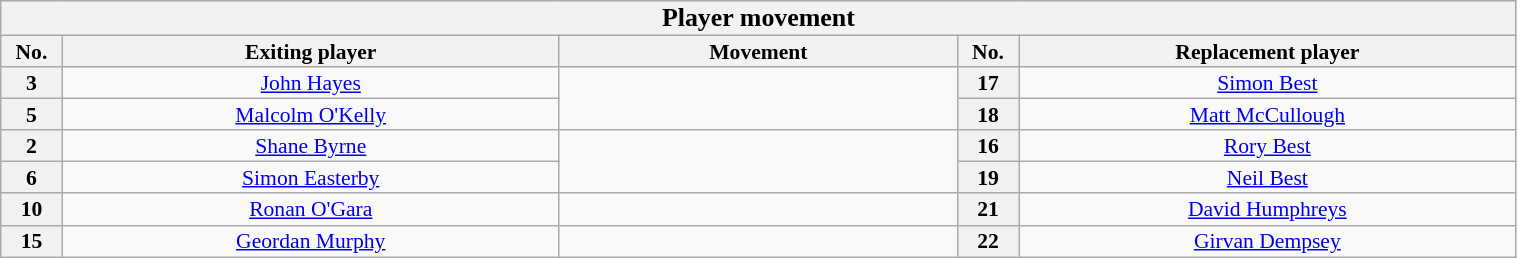<table class="wikitable"  style="width:80%; text-align:center; line-height:100%; font-size:90%; float:left;">
<tr>
<th colspan=5 style=" font-size: 120%;">Player movement</th>
</tr>
<tr>
<th>No.</th>
<th>Exiting player</th>
<th>Movement</th>
<th>No.</th>
<th>Replacement player</th>
</tr>
<tr>
<th width=2%>3</th>
<td width=20%><a href='#'>John Hayes</a></td>
<td style="width:16%;" rowspan="2"> </td>
<th width=2%>17</th>
<td width=20%><a href='#'>Simon Best</a></td>
</tr>
<tr>
<th>5</th>
<td><a href='#'>Malcolm O'Kelly</a></td>
<th>18</th>
<td><a href='#'>Matt McCullough</a></td>
</tr>
<tr>
<th>2</th>
<td><a href='#'>Shane Byrne</a></td>
<td rowspan=2> </td>
<th>16</th>
<td><a href='#'>Rory Best</a></td>
</tr>
<tr>
<th>6</th>
<td><a href='#'>Simon Easterby</a></td>
<th>19</th>
<td><a href='#'>Neil Best</a></td>
</tr>
<tr>
<th>10</th>
<td><a href='#'>Ronan O'Gara</a></td>
<td> </td>
<th>21</th>
<td><a href='#'>David Humphreys</a></td>
</tr>
<tr>
<th>15</th>
<td><a href='#'>Geordan Murphy</a></td>
<td> </td>
<th>22</th>
<td><a href='#'>Girvan Dempsey</a></td>
</tr>
</table>
